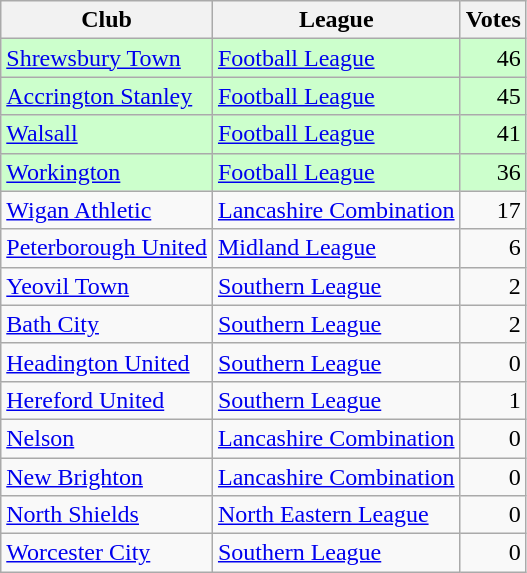<table class=wikitable style=text-align:left>
<tr>
<th>Club</th>
<th>League</th>
<th>Votes</th>
</tr>
<tr bgcolor=ccffcc>
<td><a href='#'>Shrewsbury Town</a></td>
<td><a href='#'>Football League</a></td>
<td align=right>46</td>
</tr>
<tr bgcolor=ccffcc>
<td><a href='#'>Accrington Stanley</a></td>
<td><a href='#'>Football League</a></td>
<td align=right>45</td>
</tr>
<tr bgcolor=ccffcc>
<td><a href='#'>Walsall</a></td>
<td><a href='#'>Football League</a></td>
<td align=right>41</td>
</tr>
<tr bgcolor=ccffcc>
<td><a href='#'>Workington</a></td>
<td><a href='#'>Football League</a></td>
<td align=right>36</td>
</tr>
<tr>
<td><a href='#'>Wigan Athletic</a></td>
<td><a href='#'>Lancashire Combination</a></td>
<td align=right>17</td>
</tr>
<tr>
<td><a href='#'>Peterborough United</a></td>
<td><a href='#'>Midland League</a></td>
<td align=right>6</td>
</tr>
<tr>
<td><a href='#'>Yeovil Town</a></td>
<td><a href='#'>Southern League</a></td>
<td align=right>2</td>
</tr>
<tr>
<td><a href='#'>Bath City</a></td>
<td><a href='#'>Southern League</a></td>
<td align=right>2</td>
</tr>
<tr>
<td><a href='#'>Headington United</a></td>
<td><a href='#'>Southern League</a></td>
<td align=right>0</td>
</tr>
<tr>
<td><a href='#'>Hereford United</a></td>
<td><a href='#'>Southern League</a></td>
<td align=right>1</td>
</tr>
<tr>
<td><a href='#'>Nelson</a></td>
<td><a href='#'>Lancashire Combination</a></td>
<td align=right>0</td>
</tr>
<tr>
<td><a href='#'>New Brighton</a></td>
<td><a href='#'>Lancashire Combination</a></td>
<td align=right>0</td>
</tr>
<tr>
<td><a href='#'>North Shields</a></td>
<td><a href='#'>North Eastern League</a></td>
<td align=right>0</td>
</tr>
<tr>
<td><a href='#'>Worcester City</a></td>
<td><a href='#'>Southern League</a></td>
<td align=right>0</td>
</tr>
</table>
